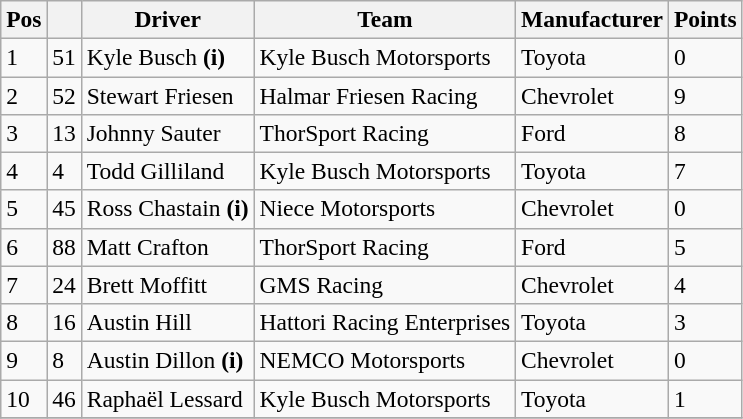<table class="wikitable" style="font-size:98%">
<tr>
<th>Pos</th>
<th></th>
<th>Driver</th>
<th>Team</th>
<th>Manufacturer</th>
<th>Points</th>
</tr>
<tr>
<td>1</td>
<td>51</td>
<td>Kyle Busch <strong>(i)</strong></td>
<td>Kyle Busch Motorsports</td>
<td>Toyota</td>
<td>0</td>
</tr>
<tr>
<td>2</td>
<td>52</td>
<td>Stewart Friesen</td>
<td>Halmar Friesen Racing</td>
<td>Chevrolet</td>
<td>9</td>
</tr>
<tr>
<td>3</td>
<td>13</td>
<td>Johnny Sauter</td>
<td>ThorSport Racing</td>
<td>Ford</td>
<td>8</td>
</tr>
<tr>
<td>4</td>
<td>4</td>
<td>Todd Gilliland</td>
<td>Kyle Busch Motorsports</td>
<td>Toyota</td>
<td>7</td>
</tr>
<tr>
<td>5</td>
<td>45</td>
<td>Ross Chastain <strong>(i)</strong></td>
<td>Niece Motorsports</td>
<td>Chevrolet</td>
<td>0</td>
</tr>
<tr>
<td>6</td>
<td>88</td>
<td>Matt Crafton</td>
<td>ThorSport Racing</td>
<td>Ford</td>
<td>5</td>
</tr>
<tr>
<td>7</td>
<td>24</td>
<td>Brett Moffitt</td>
<td>GMS Racing</td>
<td>Chevrolet</td>
<td>4</td>
</tr>
<tr>
<td>8</td>
<td>16</td>
<td>Austin Hill</td>
<td>Hattori Racing Enterprises</td>
<td>Toyota</td>
<td>3</td>
</tr>
<tr>
<td>9</td>
<td>8</td>
<td>Austin Dillon <strong>(i)</strong></td>
<td>NEMCO Motorsports</td>
<td>Chevrolet</td>
<td>0</td>
</tr>
<tr>
<td>10</td>
<td>46</td>
<td>Raphaël Lessard</td>
<td>Kyle Busch Motorsports</td>
<td>Toyota</td>
<td>1</td>
</tr>
<tr>
</tr>
</table>
